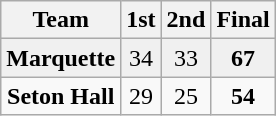<table class="wikitable">
<tr>
<th>Team</th>
<th>1st</th>
<th>2nd</th>
<th>Final</th>
</tr>
<tr style="text-align:center; background:#f0f0f0;">
<td><strong>Marquette</strong></td>
<td align=center>34</td>
<td align=center>33</td>
<td align=center><strong>67</strong></td>
</tr>
<tr style="text-align:center;">
<td><strong>Seton Hall</strong></td>
<td align=center>29</td>
<td align=center>25</td>
<td align=center><strong>54</strong></td>
</tr>
</table>
